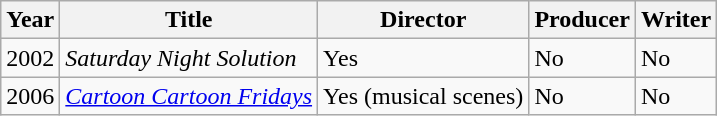<table class="wikitable">
<tr>
<th>Year</th>
<th>Title</th>
<th>Director</th>
<th>Producer</th>
<th>Writer</th>
</tr>
<tr>
<td>2002</td>
<td><em>Saturday Night Solution</em></td>
<td>Yes</td>
<td>No</td>
<td>No</td>
</tr>
<tr>
<td>2006</td>
<td><em><a href='#'>Cartoon Cartoon Fridays</a></em></td>
<td>Yes (musical scenes)</td>
<td>No</td>
<td>No</td>
</tr>
</table>
